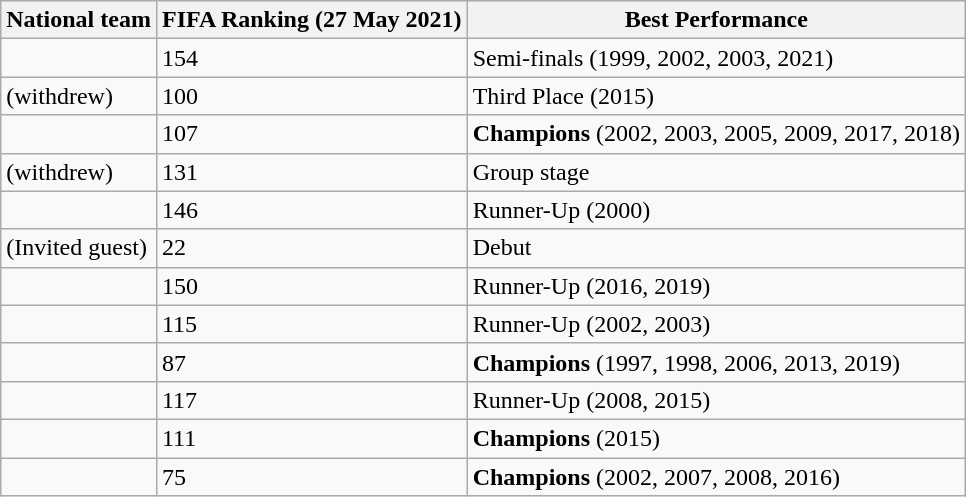<table class="wikitable sortable">
<tr>
<th>National team</th>
<th>FIFA Ranking (27 May 2021)</th>
<th>Best Performance</th>
</tr>
<tr>
<td></td>
<td>154</td>
<td>Semi-finals (1999, 2002, 2003, 2021)</td>
</tr>
<tr>
<td> (withdrew)</td>
<td>100</td>
<td>Third Place (2015)</td>
</tr>
<tr>
<td></td>
<td>107</td>
<td><strong>Champions</strong> (2002, 2003, 2005, 2009, 2017, 2018)</td>
</tr>
<tr>
<td> (withdrew)</td>
<td>131</td>
<td>Group stage</td>
</tr>
<tr>
<td></td>
<td>146</td>
<td>Runner-Up (2000)</td>
</tr>
<tr>
<td> (Invited guest)</td>
<td>22</td>
<td>Debut</td>
</tr>
<tr>
<td></td>
<td>150</td>
<td>Runner-Up (2016, 2019)</td>
</tr>
<tr>
<td></td>
<td>115</td>
<td>Runner-Up (2002, 2003)</td>
</tr>
<tr>
<td></td>
<td>87</td>
<td><strong>Champions</strong> (1997, 1998, 2006, 2013, 2019)</td>
</tr>
<tr>
<td></td>
<td>117</td>
<td>Runner-Up (2008, 2015)</td>
</tr>
<tr>
<td></td>
<td>111</td>
<td><strong>Champions</strong> (2015)</td>
</tr>
<tr>
<td></td>
<td>75</td>
<td><strong>Champions</strong> (2002, 2007, 2008, 2016)</td>
</tr>
</table>
